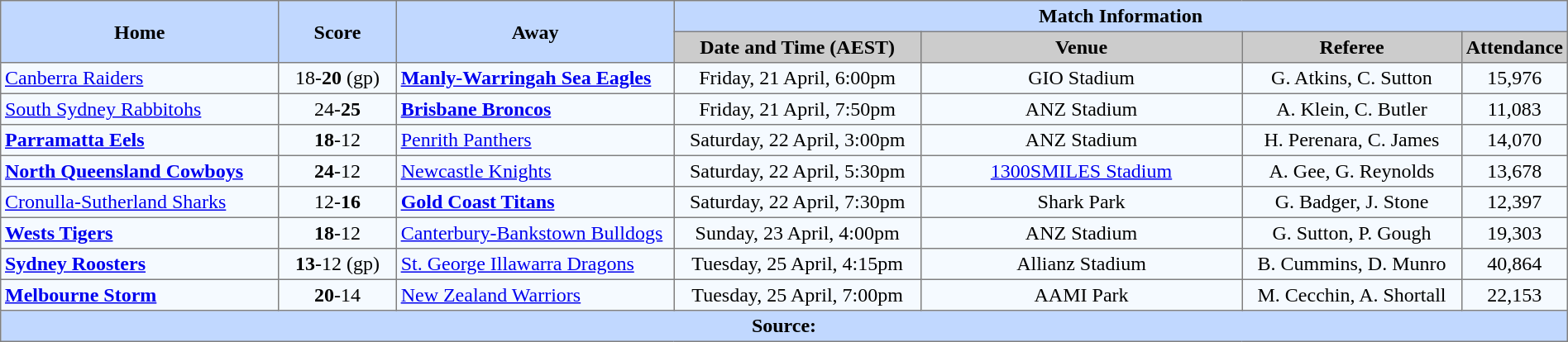<table border=1 style="border-collapse:collapse;  text-align:center;" cellpadding=3 cellspacing=0 width=100%>
<tr bgcolor=#C1D8FF>
<th rowspan=2 width=19%>Home</th>
<th rowspan=2 width=8%>Score</th>
<th rowspan=2 width=19%>Away</th>
<th colspan=6>Match Information</th>
</tr>
<tr bgcolor=#CCCCCC>
<th width=17%>Date and Time (AEST)</th>
<th width=22%>Venue</th>
<th width=50%>Referee</th>
<th width=7%>Attendance</th>
</tr>
<tr style="text-align:center; background:#f5faff;">
<td align="left"> <a href='#'>Canberra Raiders</a></td>
<td>18-<strong>20</strong> (gp)</td>
<td align="left"> <strong><a href='#'>Manly-Warringah Sea Eagles</a></strong></td>
<td>Friday, 21 April, 6:00pm</td>
<td>GIO Stadium</td>
<td>G. Atkins, C. Sutton</td>
<td>15,976</td>
</tr>
<tr style="text-align:center; background:#f5faff;">
<td align="left"> <a href='#'>South Sydney Rabbitohs</a></td>
<td>24-<strong>25</strong> </td>
<td align="left"><strong><a href='#'>Brisbane Broncos</a></strong></td>
<td>Friday, 21 April, 7:50pm</td>
<td>ANZ Stadium</td>
<td>A. Klein, C. Butler</td>
<td>11,083</td>
</tr>
<tr style="text-align:center; background:#f5faff;">
<td align="left"> <strong><a href='#'>Parramatta Eels</a></strong></td>
<td><strong>18</strong>-12</td>
<td align="left"> <a href='#'>Penrith Panthers</a></td>
<td>Saturday, 22 April, 3:00pm</td>
<td>ANZ Stadium</td>
<td>H. Perenara, C. James</td>
<td>14,070</td>
</tr>
<tr style="text-align:center; background:#f5faff;">
<td align="left"> <strong><a href='#'>North Queensland Cowboys</a></strong></td>
<td><strong>24</strong>-12</td>
<td align="left"> <a href='#'>Newcastle Knights</a></td>
<td>Saturday, 22 April, 5:30pm</td>
<td><a href='#'>1300SMILES Stadium</a></td>
<td>A. Gee, G. Reynolds</td>
<td>13,678</td>
</tr>
<tr style="text-align:center; background:#f5faff;">
<td align="left"> <a href='#'>Cronulla-Sutherland Sharks</a></td>
<td>12-<strong>16</strong></td>
<td align="left"> <strong><a href='#'>Gold Coast Titans</a></strong></td>
<td>Saturday, 22 April, 7:30pm</td>
<td>Shark Park</td>
<td>G. Badger, J. Stone</td>
<td>12,397</td>
</tr>
<tr style="text-align:center; background:#f5faff;">
<td align="left"> <strong><a href='#'>Wests Tigers</a></strong></td>
<td><strong>18</strong>-12</td>
<td align="left"><a href='#'>Canterbury-Bankstown Bulldogs</a></td>
<td>Sunday, 23 April, 4:00pm</td>
<td>ANZ Stadium</td>
<td>G. Sutton, P. Gough</td>
<td>19,303</td>
</tr>
<tr style="text-align:center; background:#f5faff;">
<td align="left"> <strong><a href='#'>Sydney Roosters</a></strong></td>
<td><strong>13</strong>-12 (gp)</td>
<td align="left"> <a href='#'>St. George Illawarra Dragons</a></td>
<td>Tuesday, 25 April, 4:15pm</td>
<td>Allianz Stadium</td>
<td>B. Cummins, D. Munro</td>
<td>40,864</td>
</tr>
<tr style="text-align:center; background:#f5faff;">
<td align="left"> <strong><a href='#'>Melbourne Storm</a></strong></td>
<td><strong>20</strong>-14</td>
<td align="left"> <a href='#'>New Zealand Warriors</a></td>
<td>Tuesday, 25 April, 7:00pm</td>
<td>AAMI Park</td>
<td>M. Cecchin, A. Shortall</td>
<td>22,153</td>
</tr>
<tr style="background:#c1d8ff;">
<th colspan=7>Source:</th>
</tr>
</table>
